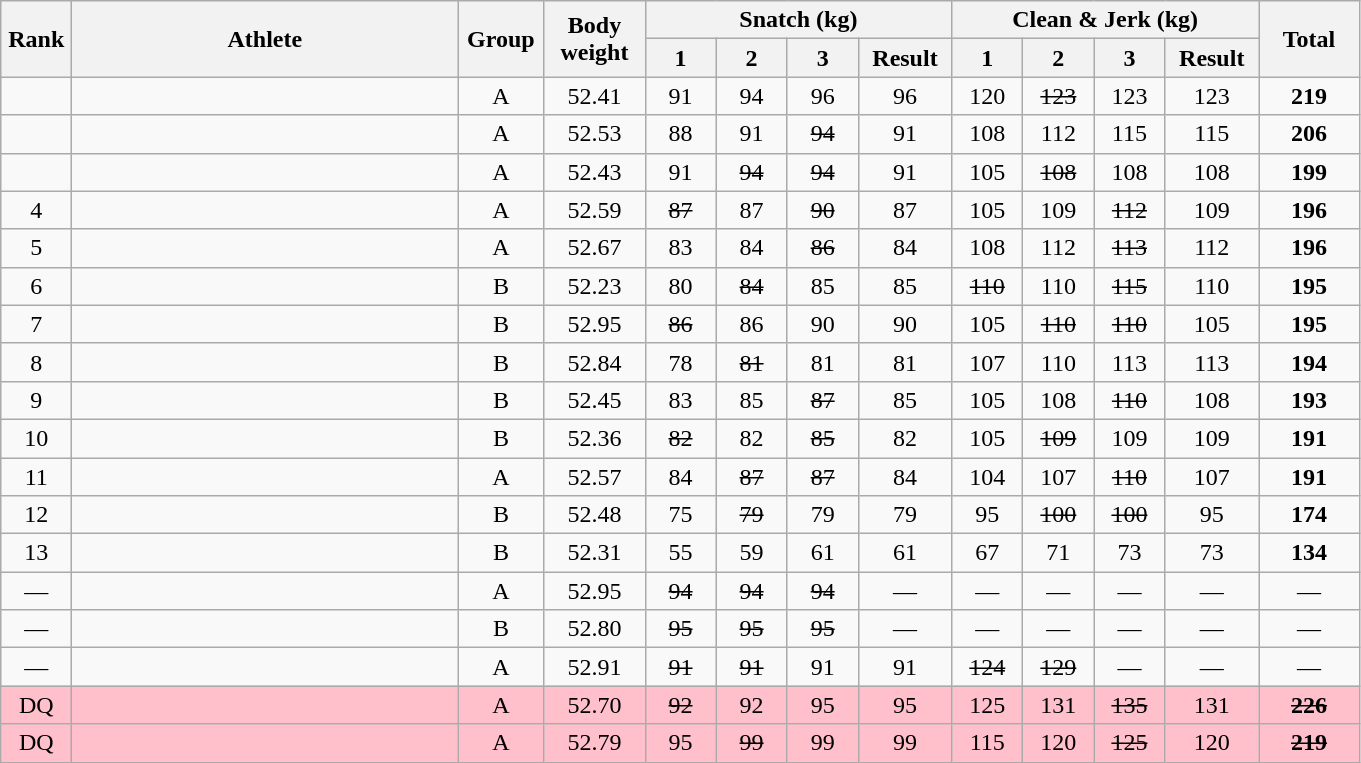<table class = "wikitable" style="text-align:center;">
<tr>
<th rowspan=2 width=40>Rank</th>
<th rowspan=2 width=250>Athlete</th>
<th rowspan=2 width=50>Group</th>
<th rowspan=2 width=60>Body weight</th>
<th colspan=4>Snatch (kg)</th>
<th colspan=4>Clean & Jerk (kg)</th>
<th rowspan=2 width=60>Total</th>
</tr>
<tr>
<th width=40>1</th>
<th width=40>2</th>
<th width=40>3</th>
<th width=55>Result</th>
<th width=40>1</th>
<th width=40>2</th>
<th width=40>3</th>
<th width=55>Result</th>
</tr>
<tr>
<td></td>
<td align=left></td>
<td>A</td>
<td>52.41</td>
<td>91</td>
<td>94</td>
<td>96</td>
<td>96</td>
<td>120</td>
<td><s>123</s></td>
<td>123</td>
<td>123</td>
<td><strong>219</strong></td>
</tr>
<tr>
<td></td>
<td align=left></td>
<td>A</td>
<td>52.53</td>
<td>88</td>
<td>91</td>
<td><s>94</s></td>
<td>91</td>
<td>108</td>
<td>112</td>
<td>115</td>
<td>115</td>
<td><strong>206</strong></td>
</tr>
<tr>
<td></td>
<td align=left></td>
<td>A</td>
<td>52.43</td>
<td>91</td>
<td><s>94</s></td>
<td><s>94</s></td>
<td>91</td>
<td>105</td>
<td><s>108</s></td>
<td>108</td>
<td>108</td>
<td><strong>199</strong></td>
</tr>
<tr>
<td>4</td>
<td align=left></td>
<td>A</td>
<td>52.59</td>
<td><s>87</s></td>
<td>87</td>
<td><s>90</s></td>
<td>87</td>
<td>105</td>
<td>109</td>
<td><s>112</s></td>
<td>109</td>
<td><strong>196</strong></td>
</tr>
<tr>
<td>5</td>
<td align=left></td>
<td>A</td>
<td>52.67</td>
<td>83</td>
<td>84</td>
<td><s>86</s></td>
<td>84</td>
<td>108</td>
<td>112</td>
<td><s>113</s></td>
<td>112</td>
<td><strong>196</strong></td>
</tr>
<tr>
<td>6</td>
<td align=left></td>
<td>B</td>
<td>52.23</td>
<td>80</td>
<td><s>84</s></td>
<td>85</td>
<td>85</td>
<td><s>110</s></td>
<td>110</td>
<td><s>115</s></td>
<td>110</td>
<td><strong>195</strong></td>
</tr>
<tr>
<td>7</td>
<td align=left></td>
<td>B</td>
<td>52.95</td>
<td><s>86</s></td>
<td>86</td>
<td>90</td>
<td>90</td>
<td>105</td>
<td><s>110</s></td>
<td><s>110</s></td>
<td>105</td>
<td><strong>195</strong></td>
</tr>
<tr>
<td>8</td>
<td align=left></td>
<td>B</td>
<td>52.84</td>
<td>78</td>
<td><s>81</s></td>
<td>81</td>
<td>81</td>
<td>107</td>
<td>110</td>
<td>113</td>
<td>113</td>
<td><strong>194</strong></td>
</tr>
<tr>
<td>9</td>
<td align=left></td>
<td>B</td>
<td>52.45</td>
<td>83</td>
<td>85</td>
<td><s>87</s></td>
<td>85</td>
<td>105</td>
<td>108</td>
<td><s>110</s></td>
<td>108</td>
<td><strong>193</strong></td>
</tr>
<tr>
<td>10</td>
<td align=left></td>
<td>B</td>
<td>52.36</td>
<td><s>82</s></td>
<td>82</td>
<td><s>85</s></td>
<td>82</td>
<td>105</td>
<td><s>109</s></td>
<td>109</td>
<td>109</td>
<td><strong>191</strong></td>
</tr>
<tr>
<td>11</td>
<td align=left></td>
<td>A</td>
<td>52.57</td>
<td>84</td>
<td><s>87</s></td>
<td><s>87</s></td>
<td>84</td>
<td>104</td>
<td>107</td>
<td><s>110</s></td>
<td>107</td>
<td><strong>191</strong></td>
</tr>
<tr>
<td>12</td>
<td align=left></td>
<td>B</td>
<td>52.48</td>
<td>75</td>
<td><s>79</s></td>
<td>79</td>
<td>79</td>
<td>95</td>
<td><s>100</s></td>
<td><s>100</s></td>
<td>95</td>
<td><strong>174</strong></td>
</tr>
<tr>
<td>13</td>
<td align=left></td>
<td>B</td>
<td>52.31</td>
<td>55</td>
<td>59</td>
<td>61</td>
<td>61</td>
<td>67</td>
<td>71</td>
<td>73</td>
<td>73</td>
<td><strong>134</strong></td>
</tr>
<tr>
<td>—</td>
<td align=left></td>
<td>A</td>
<td>52.95</td>
<td><s>94</s></td>
<td><s>94</s></td>
<td><s>94</s></td>
<td>—</td>
<td>—</td>
<td>—</td>
<td>—</td>
<td>—</td>
<td>—</td>
</tr>
<tr>
<td>—</td>
<td align=left></td>
<td>B</td>
<td>52.80</td>
<td><s>95</s></td>
<td><s>95</s></td>
<td><s>95</s></td>
<td>—</td>
<td>—</td>
<td>—</td>
<td>—</td>
<td>—</td>
<td>—</td>
</tr>
<tr>
<td>—</td>
<td align=left></td>
<td>A</td>
<td>52.91</td>
<td><s>91</s></td>
<td><s>91</s></td>
<td>91</td>
<td>91</td>
<td><s>124</s></td>
<td><s>129</s></td>
<td>—</td>
<td>—</td>
<td>—</td>
</tr>
<tr bgcolor=pink>
<td>DQ</td>
<td align=left></td>
<td>A</td>
<td>52.70</td>
<td><s>92 </s></td>
<td>92</td>
<td>95</td>
<td>95</td>
<td>125</td>
<td>131</td>
<td><s>135</s></td>
<td>131</td>
<td><s><strong>226</strong></s></td>
</tr>
<tr bgcolor=pink>
<td>DQ</td>
<td align=left></td>
<td>A</td>
<td>52.79</td>
<td>95</td>
<td><s>99</s></td>
<td>99</td>
<td>99</td>
<td>115</td>
<td>120</td>
<td><s>125</s></td>
<td>120</td>
<td><s><strong>219</strong></s></td>
</tr>
</table>
